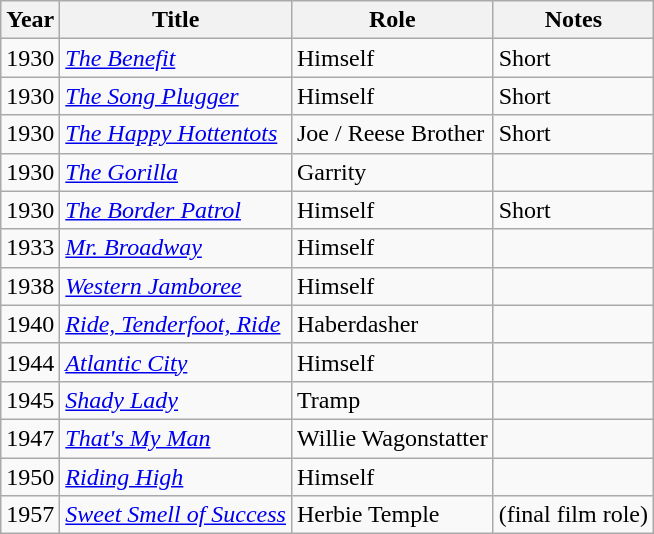<table class="wikitable">
<tr>
<th>Year</th>
<th>Title</th>
<th>Role</th>
<th>Notes</th>
</tr>
<tr>
<td>1930</td>
<td><em><a href='#'>The Benefit</a></em></td>
<td>Himself</td>
<td>Short</td>
</tr>
<tr>
<td>1930</td>
<td><em><a href='#'>The Song Plugger</a></em></td>
<td>Himself</td>
<td>Short</td>
</tr>
<tr>
<td>1930</td>
<td><em><a href='#'>The Happy Hottentots</a></em></td>
<td>Joe / Reese Brother</td>
<td>Short</td>
</tr>
<tr>
<td>1930</td>
<td><em><a href='#'>The Gorilla</a></em></td>
<td>Garrity</td>
<td></td>
</tr>
<tr>
<td>1930</td>
<td><em><a href='#'>The Border Patrol</a></em></td>
<td>Himself</td>
<td>Short</td>
</tr>
<tr>
<td>1933</td>
<td><em><a href='#'>Mr. Broadway</a></em></td>
<td>Himself</td>
<td></td>
</tr>
<tr>
<td>1938</td>
<td><em><a href='#'>Western Jamboree</a></em></td>
<td>Himself</td>
<td></td>
</tr>
<tr>
<td>1940</td>
<td><em><a href='#'>Ride, Tenderfoot, Ride</a></em></td>
<td>Haberdasher</td>
<td></td>
</tr>
<tr>
<td>1944</td>
<td><em><a href='#'>Atlantic City</a></em></td>
<td>Himself</td>
<td></td>
</tr>
<tr>
<td>1945</td>
<td><em><a href='#'>Shady Lady</a></em></td>
<td>Tramp</td>
<td></td>
</tr>
<tr>
<td>1947</td>
<td><em><a href='#'>That's My Man</a></em></td>
<td>Willie Wagonstatter</td>
<td></td>
</tr>
<tr>
<td>1950</td>
<td><em><a href='#'>Riding High</a></em></td>
<td>Himself</td>
<td></td>
</tr>
<tr>
<td>1957</td>
<td><em><a href='#'>Sweet Smell of Success</a></em></td>
<td>Herbie Temple</td>
<td>(final film role)</td>
</tr>
</table>
